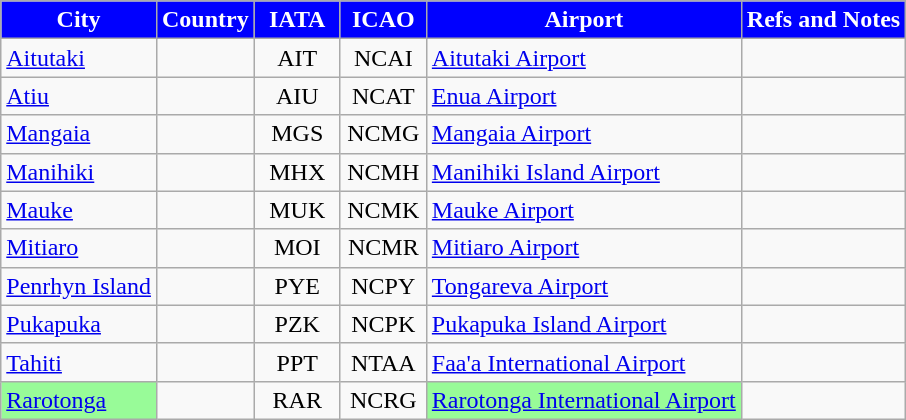<table class="sortable wikitable toccolours">
<tr>
<th style="background:blue;color: white">City</th>
<th style="background:blue;color: white">Country</th>
<th style="background:blue; color:white; width:50px;">IATA</th>
<th style="background:blue; color:white; width:50px;">ICAO</th>
<th style="background:blue;color: white">Airport</th>
<th style="background:blue;color: white" class="unsortable">Refs and Notes</th>
</tr>
<tr>
<td><a href='#'>Aitutaki</a></td>
<td></td>
<td align=center>AIT</td>
<td align=center>NCAI</td>
<td><a href='#'>Aitutaki Airport</a></td>
<td align=center></td>
</tr>
<tr>
<td><a href='#'>Atiu</a></td>
<td></td>
<td align=center>AIU</td>
<td align=center>NCAT</td>
<td><a href='#'>Enua Airport</a></td>
<td align=center></td>
</tr>
<tr>
<td><a href='#'>Mangaia</a></td>
<td></td>
<td align=center>MGS</td>
<td align=center>NCMG</td>
<td><a href='#'>Mangaia Airport</a></td>
<td align=center></td>
</tr>
<tr>
<td><a href='#'>Manihiki</a></td>
<td></td>
<td align=center>MHX</td>
<td align="center">NCMH</td>
<td><a href='#'>Manihiki Island Airport</a></td>
<td align=center></td>
</tr>
<tr>
<td><a href='#'>Mauke</a></td>
<td></td>
<td align=center>MUK</td>
<td align=center>NCMK</td>
<td><a href='#'>Mauke Airport</a></td>
<td align=center></td>
</tr>
<tr>
<td><a href='#'>Mitiaro</a></td>
<td></td>
<td align=center>MOI</td>
<td align=center>NCMR</td>
<td><a href='#'>Mitiaro Airport</a></td>
<td align=center></td>
</tr>
<tr>
<td><a href='#'>Penrhyn Island</a></td>
<td></td>
<td align=center>PYE</td>
<td align=center>NCPY</td>
<td><a href='#'>Tongareva Airport</a></td>
<td align=center></td>
</tr>
<tr>
<td><a href='#'>Pukapuka</a></td>
<td></td>
<td align=center>PZK</td>
<td align="center">NCPK</td>
<td><a href='#'>Pukapuka Island Airport</a></td>
<td align=center></td>
</tr>
<tr>
<td><a href='#'>Tahiti</a></td>
<td></td>
<td align=center>PPT</td>
<td align="center">NTAA</td>
<td><a href='#'>Faa'a International Airport</a></td>
<td align=center></td>
</tr>
<tr>
<td style="background:#98fb98;"><a href='#'>Rarotonga</a></td>
<td></td>
<td align=center>RAR</td>
<td align=center>NCRG</td>
<td style="background:#98fb98;"><a href='#'>Rarotonga International Airport</a></td>
<td align=center></td>
</tr>
</table>
